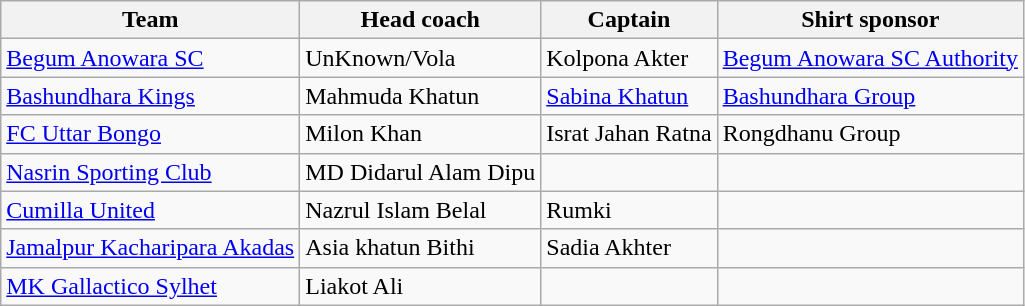<table class="wikitable sortable">
<tr>
<th>Team</th>
<th>Head coach</th>
<th>Captain</th>
<th>Shirt sponsor</th>
</tr>
<tr>
<td><a href='#'>Begum Anowara SC</a></td>
<td> UnKnown/Vola</td>
<td> Kolpona Akter</td>
<td><a href='#'>Begum Anowara SC Authority</a></td>
</tr>
<tr>
<td><a href='#'>Bashundhara Kings</a></td>
<td> Mahmuda Khatun</td>
<td> <a href='#'>Sabina Khatun</a></td>
<td><a href='#'>Bashundhara Group</a></td>
</tr>
<tr>
<td><a href='#'>FC Uttar Bongo</a></td>
<td> Milon Khan</td>
<td> Israt Jahan Ratna</td>
<td>Rongdhanu Group</td>
</tr>
<tr>
<td><a href='#'>Nasrin Sporting Club</a></td>
<td> MD Didarul Alam Dipu</td>
<td></td>
<td></td>
</tr>
<tr>
<td><a href='#'>Cumilla United</a></td>
<td> Nazrul Islam Belal</td>
<td> Rumki</td>
<td></td>
</tr>
<tr>
<td><a href='#'>Jamalpur Kacharipara Akadas</a></td>
<td> Asia khatun Bithi</td>
<td> Sadia Akhter</td>
<td></td>
</tr>
<tr>
<td><a href='#'>MK Gallactico Sylhet</a></td>
<td> Liakot Ali</td>
<td></td>
<td></td>
</tr>
</table>
